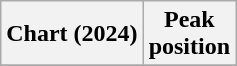<table class="wikitable sortable plainrowheaders" style="text-align:center;">
<tr>
<th scope="col">Chart (2024)</th>
<th scope="col">Peak<br>position</th>
</tr>
<tr>
</tr>
</table>
